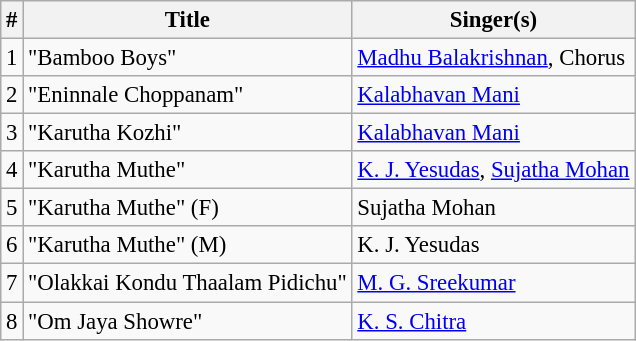<table class="wikitable" style="font-size:95%;">
<tr>
<th>#</th>
<th>Title</th>
<th>Singer(s)</th>
</tr>
<tr>
<td>1</td>
<td>"Bamboo Boys"</td>
<td><a href='#'>Madhu Balakrishnan</a>, Chorus</td>
</tr>
<tr>
<td>2</td>
<td>"Eninnale Choppanam"</td>
<td><a href='#'>Kalabhavan Mani</a></td>
</tr>
<tr>
<td>3</td>
<td>"Karutha Kozhi"</td>
<td><a href='#'>Kalabhavan Mani</a></td>
</tr>
<tr>
<td>4</td>
<td>"Karutha Muthe"</td>
<td><a href='#'>K. J. Yesudas</a>, <a href='#'>Sujatha Mohan</a></td>
</tr>
<tr>
<td>5</td>
<td>"Karutha Muthe" (F)</td>
<td>Sujatha Mohan</td>
</tr>
<tr>
<td>6</td>
<td>"Karutha Muthe" (M)</td>
<td>K. J. Yesudas</td>
</tr>
<tr>
<td>7</td>
<td>"Olakkai Kondu Thaalam Pidichu"</td>
<td><a href='#'>M. G. Sreekumar</a></td>
</tr>
<tr>
<td>8</td>
<td>"Om Jaya Showre"</td>
<td><a href='#'>K. S. Chitra</a></td>
</tr>
</table>
